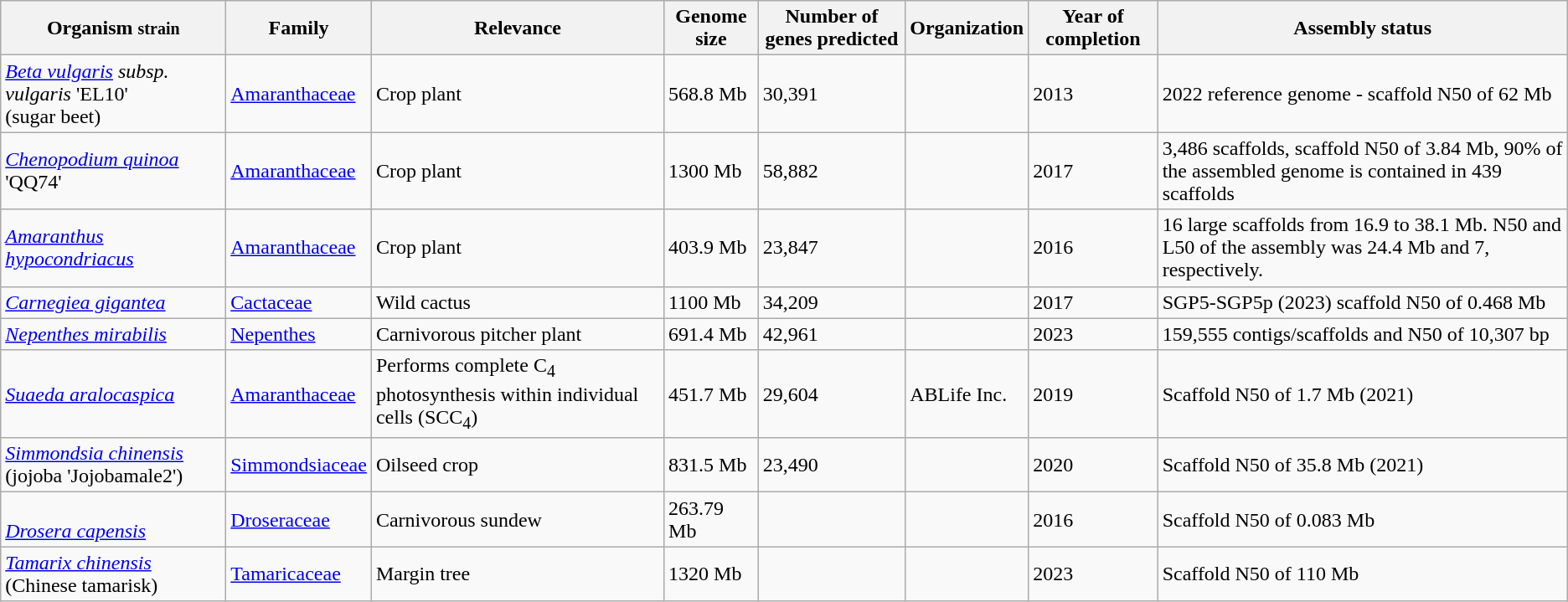<table class="wikitable sortable" style="border:1px solid #aaa;">
<tr>
<th>Organism <small>strain</small></th>
<th>Family</th>
<th>Relevance</th>
<th>Genome size</th>
<th>Number of genes predicted</th>
<th>Organization</th>
<th>Year of completion</th>
<th>Assembly status</th>
</tr>
<tr>
<td><em><a href='#'>Beta vulgaris</a> subsp. vulgaris</em> 'EL10'<br>(sugar beet)</td>
<td><a href='#'>Amaranthaceae</a></td>
<td>Crop plant</td>
<td>568.8 Mb</td>
<td>30,391</td>
<td></td>
<td>2013</td>
<td>2022 reference genome - scaffold N50 of 62 Mb</td>
</tr>
<tr>
<td><a href='#'><em>Chenopodium quinoa</em></a><br>'QQ74'</td>
<td><a href='#'>Amaranthaceae</a></td>
<td>Crop plant</td>
<td>1300 Mb</td>
<td>58,882</td>
<td></td>
<td>2017</td>
<td>3,486 scaffolds, scaffold N50 of 3.84 Mb, 90% of the assembled genome is contained in 439 scaffolds</td>
</tr>
<tr>
<td><em><a href='#'>Amaranthus hypocondriacus</a></em></td>
<td><a href='#'>Amaranthaceae</a></td>
<td>Crop plant</td>
<td>403.9 Mb</td>
<td>23,847</td>
<td></td>
<td>2016</td>
<td>16 large scaffolds from 16.9 to 38.1 Mb. N50 and L50 of the assembly was 24.4 Mb and 7, respectively.</td>
</tr>
<tr>
<td><a href='#'><em>Carnegiea gigantea</em></a></td>
<td><a href='#'>Cactaceae</a></td>
<td>Wild cactus</td>
<td>1100 Mb</td>
<td>34,209</td>
<td></td>
<td>2017</td>
<td>SGP5-SGP5p (2023) scaffold N50 of 0.468 Mb</td>
</tr>
<tr>
<td><em><a href='#'>Nepenthes mirabilis</a></em></td>
<td><a href='#'>Nepenthes</a></td>
<td>Carnivorous pitcher plant</td>
<td>691.4 Mb</td>
<td>42,961</td>
<td></td>
<td>2023</td>
<td>159,555 contigs/scaffolds and N50 of 10,307 bp</td>
</tr>
<tr>
<td><em><a href='#'>Suaeda aralocaspica</a></em></td>
<td><a href='#'>Amaranthaceae</a></td>
<td>Performs complete C<sub>4</sub> photosynthesis within individual cells (SCC<sub>4</sub>)</td>
<td>451.7 Mb</td>
<td>29,604</td>
<td>ABLife Inc.</td>
<td>2019</td>
<td>Scaffold N50 of 1.7 Mb (2021)</td>
</tr>
<tr>
<td><em><a href='#'>Simmondsia chinensis</a></em> (jojoba 'Jojobamale2')</td>
<td><a href='#'>Simmondsiaceae</a></td>
<td>Oilseed crop</td>
<td>831.5 Mb</td>
<td>23,490</td>
<td></td>
<td>2020</td>
<td>Scaffold N50 of 35.8 Mb (2021)</td>
</tr>
<tr>
<td><br><a href='#'><em>Drosera capensis</em></a></td>
<td><a href='#'>Droseraceae</a></td>
<td>Carnivorous sundew</td>
<td>263.79 Mb</td>
<td></td>
<td></td>
<td>2016</td>
<td>Scaffold N50 of 0.083 Mb</td>
</tr>
<tr>
<td><em><a href='#'>Tamarix chinensis</a></em> (Chinese tamarisk)</td>
<td><a href='#'>Tamaricaceae</a></td>
<td>Margin tree</td>
<td>1320 Mb</td>
<td></td>
<td></td>
<td>2023</td>
<td>Scaffold N50 of 110 Mb</td>
</tr>
</table>
